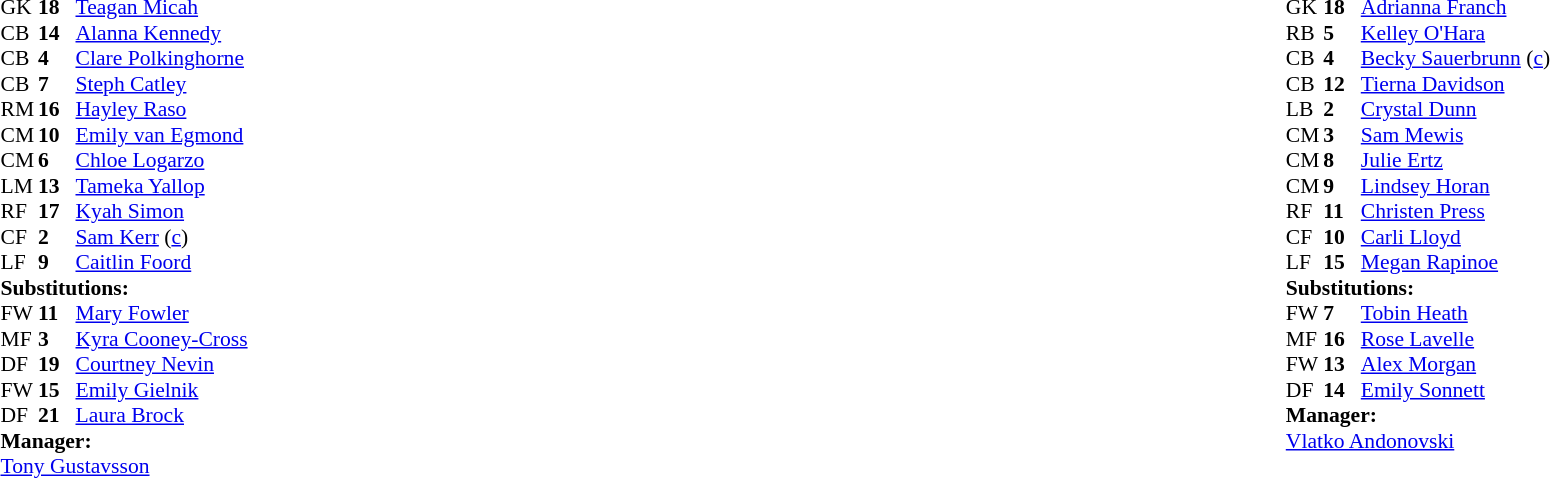<table width="100%">
<tr>
<td valign="top" width="40%"><br><table style="font-size:90%" cellspacing="0" cellpadding="0">
<tr>
<th width=25></th>
<th width=25></th>
</tr>
<tr>
<td>GK</td>
<td><strong>18</strong></td>
<td><a href='#'>Teagan Micah</a></td>
</tr>
<tr>
<td>CB</td>
<td><strong>14</strong></td>
<td><a href='#'>Alanna Kennedy</a></td>
</tr>
<tr>
<td>CB</td>
<td><strong>4</strong></td>
<td><a href='#'>Clare Polkinghorne</a></td>
<td></td>
<td></td>
</tr>
<tr>
<td>CB</td>
<td><strong>7</strong></td>
<td><a href='#'>Steph Catley</a></td>
</tr>
<tr>
<td>RM</td>
<td><strong>16</strong></td>
<td><a href='#'>Hayley Raso</a></td>
<td></td>
<td></td>
</tr>
<tr>
<td>CM</td>
<td><strong>10</strong></td>
<td><a href='#'>Emily van Egmond</a></td>
</tr>
<tr>
<td>CM</td>
<td><strong>6</strong></td>
<td><a href='#'>Chloe Logarzo</a></td>
<td></td>
<td></td>
</tr>
<tr>
<td>LM</td>
<td><strong>13</strong></td>
<td><a href='#'>Tameka Yallop</a></td>
<td></td>
<td></td>
</tr>
<tr>
<td>RF</td>
<td><strong>17</strong></td>
<td><a href='#'>Kyah Simon</a></td>
<td></td>
<td></td>
</tr>
<tr>
<td>CF</td>
<td><strong>2</strong></td>
<td><a href='#'>Sam Kerr</a> (<a href='#'>c</a>)</td>
</tr>
<tr>
<td>LF</td>
<td><strong>9</strong></td>
<td><a href='#'>Caitlin Foord</a></td>
</tr>
<tr>
<td colspan=3><strong>Substitutions:</strong></td>
</tr>
<tr>
<td>FW</td>
<td><strong>11</strong></td>
<td><a href='#'>Mary Fowler</a></td>
<td></td>
<td></td>
</tr>
<tr>
<td>MF</td>
<td><strong>3</strong></td>
<td><a href='#'>Kyra Cooney-Cross</a></td>
<td></td>
<td></td>
</tr>
<tr>
<td>DF</td>
<td><strong>19</strong></td>
<td><a href='#'>Courtney Nevin</a></td>
<td></td>
<td></td>
</tr>
<tr>
<td>FW</td>
<td><strong>15</strong></td>
<td><a href='#'>Emily Gielnik</a></td>
<td></td>
<td></td>
</tr>
<tr>
<td>DF</td>
<td><strong>21</strong></td>
<td><a href='#'>Laura Brock</a></td>
<td></td>
<td></td>
</tr>
<tr>
<td colspan=3><strong>Manager:</strong></td>
</tr>
<tr>
<td colspan=3> <a href='#'>Tony Gustavsson</a></td>
</tr>
</table>
</td>
<td valign="top"></td>
<td valign="top" width="50%"><br><table style="font-size:90%; margin:auto" cellspacing="0" cellpadding="0">
<tr>
<th width=25></th>
<th width=25></th>
</tr>
<tr>
<td>GK</td>
<td><strong>18</strong></td>
<td><a href='#'>Adrianna Franch</a></td>
</tr>
<tr>
<td>RB</td>
<td><strong>5</strong></td>
<td><a href='#'>Kelley O'Hara</a></td>
</tr>
<tr>
<td>CB</td>
<td><strong>4</strong></td>
<td><a href='#'>Becky Sauerbrunn</a> (<a href='#'>c</a>)</td>
</tr>
<tr>
<td>CB</td>
<td><strong>12</strong></td>
<td><a href='#'>Tierna Davidson</a></td>
</tr>
<tr>
<td>LB</td>
<td><strong>2</strong></td>
<td><a href='#'>Crystal Dunn</a></td>
</tr>
<tr>
<td>CM</td>
<td><strong>3</strong></td>
<td><a href='#'>Sam Mewis</a></td>
<td></td>
<td></td>
</tr>
<tr>
<td>CM</td>
<td><strong>8</strong></td>
<td><a href='#'>Julie Ertz</a></td>
</tr>
<tr>
<td>CM</td>
<td><strong>9</strong></td>
<td><a href='#'>Lindsey Horan</a></td>
</tr>
<tr>
<td>RF</td>
<td><strong>11</strong></td>
<td><a href='#'>Christen Press</a></td>
<td></td>
<td></td>
</tr>
<tr>
<td>CF</td>
<td><strong>10</strong></td>
<td><a href='#'>Carli Lloyd</a></td>
<td></td>
<td></td>
</tr>
<tr>
<td>LF</td>
<td><strong>15</strong></td>
<td><a href='#'>Megan Rapinoe</a></td>
<td></td>
<td></td>
</tr>
<tr>
<td colspan=3><strong>Substitutions:</strong></td>
</tr>
<tr>
<td>FW</td>
<td><strong>7</strong></td>
<td><a href='#'>Tobin Heath</a></td>
<td></td>
<td></td>
</tr>
<tr>
<td>MF</td>
<td><strong>16</strong></td>
<td><a href='#'>Rose Lavelle</a></td>
<td></td>
<td></td>
</tr>
<tr>
<td>FW</td>
<td><strong>13</strong></td>
<td><a href='#'>Alex Morgan</a></td>
<td></td>
<td></td>
</tr>
<tr>
<td>DF</td>
<td><strong>14</strong></td>
<td><a href='#'>Emily Sonnett</a></td>
<td></td>
<td></td>
</tr>
<tr>
<td colspan=3><strong>Manager:</strong></td>
</tr>
<tr>
<td colspan=3> <a href='#'>Vlatko Andonovski</a></td>
</tr>
</table>
</td>
</tr>
</table>
